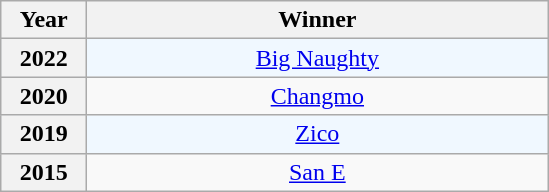<table class="wikitable plainrowheaders" style="text-align: center">
<tr>
<th scope="col" width="50">Year</th>
<th scope="col" width="300">Winner</th>
</tr>
<tr style="background:#F0F8FF">
<th scope="row" style="text-align:center;">2022</th>
<td><a href='#'>Big Naughty</a></td>
</tr>
<tr>
<th scope="row" style="text-align:center;">2020</th>
<td><a href='#'>Changmo</a></td>
</tr>
<tr style="background:#F0F8FF">
<th scope="row" style="text-align:center;">2019</th>
<td><a href='#'>Zico</a></td>
</tr>
<tr>
<th scope="row" style="text-align:center;">2015</th>
<td><a href='#'>San E</a></td>
</tr>
</table>
